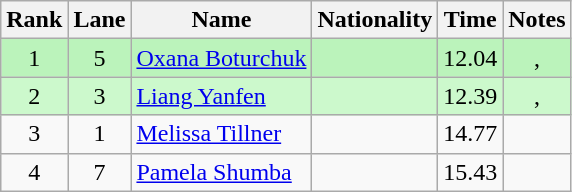<table class="wikitable sortable" style="text-align:center">
<tr>
<th>Rank</th>
<th>Lane</th>
<th>Name</th>
<th>Nationality</th>
<th>Time</th>
<th>Notes</th>
</tr>
<tr bgcolor=bbf3bb>
<td>1</td>
<td>5</td>
<td align="left"><a href='#'>Oxana Boturchuk</a></td>
<td align="left"></td>
<td>12.04</td>
<td>, </td>
</tr>
<tr bgcolor=ccf9cc>
<td>2</td>
<td>3</td>
<td align="left"><a href='#'>Liang Yanfen</a></td>
<td align="left"></td>
<td>12.39</td>
<td>, </td>
</tr>
<tr>
<td>3</td>
<td>1</td>
<td align="left"><a href='#'>Melissa Tillner</a></td>
<td align="left"></td>
<td>14.77</td>
<td></td>
</tr>
<tr>
<td>4</td>
<td>7</td>
<td align="left"><a href='#'>Pamela Shumba</a></td>
<td align="left"></td>
<td>15.43</td>
<td></td>
</tr>
</table>
